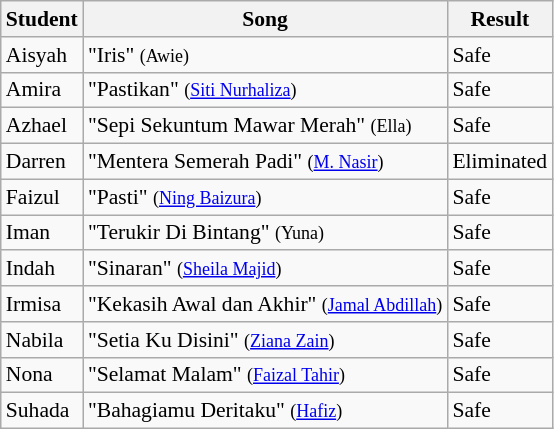<table class="wikitable" style="font-size:90%;">
<tr>
<th>Student</th>
<th>Song</th>
<th>Result</th>
</tr>
<tr>
<td>Aisyah</td>
<td>"Iris" <small>(Awie)</small></td>
<td>Safe</td>
</tr>
<tr>
<td>Amira</td>
<td>"Pastikan" <small>(<a href='#'>Siti Nurhaliza</a>)</small></td>
<td>Safe</td>
</tr>
<tr>
<td>Azhael</td>
<td>"Sepi Sekuntum Mawar Merah" <small>(Ella)</small></td>
<td>Safe</td>
</tr>
<tr>
<td>Darren</td>
<td>"Mentera Semerah Padi" <small>(<a href='#'>M. Nasir</a>)</small></td>
<td>Eliminated</td>
</tr>
<tr>
<td>Faizul</td>
<td>"Pasti" <small>(<a href='#'>Ning Baizura</a>)</small></td>
<td>Safe</td>
</tr>
<tr>
<td>Iman</td>
<td>"Terukir Di Bintang" <small>(Yuna)</small></td>
<td>Safe</td>
</tr>
<tr>
<td>Indah</td>
<td>"Sinaran" <small>(<a href='#'>Sheila Majid</a>)</small></td>
<td>Safe</td>
</tr>
<tr>
<td>Irmisa</td>
<td>"Kekasih Awal dan Akhir" <small>(<a href='#'>Jamal Abdillah</a>)</small></td>
<td>Safe</td>
</tr>
<tr>
<td>Nabila</td>
<td>"Setia Ku Disini" <small>(<a href='#'>Ziana Zain</a>)</small></td>
<td>Safe</td>
</tr>
<tr>
<td>Nona</td>
<td>"Selamat Malam" <small>(<a href='#'>Faizal Tahir</a>)</small></td>
<td>Safe</td>
</tr>
<tr>
<td>Suhada</td>
<td>"Bahagiamu Deritaku" <small>(<a href='#'>Hafiz</a>)</small></td>
<td>Safe</td>
</tr>
</table>
